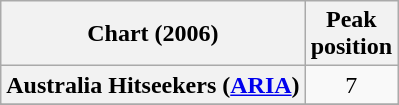<table class="wikitable sortable plainrowheaders" style="text-align:center">
<tr>
<th>Chart (2006)</th>
<th>Peak<br>position</th>
</tr>
<tr>
<th scope="row">Australia Hitseekers (<a href='#'>ARIA</a>)</th>
<td>7</td>
</tr>
<tr>
</tr>
<tr>
</tr>
<tr>
</tr>
</table>
